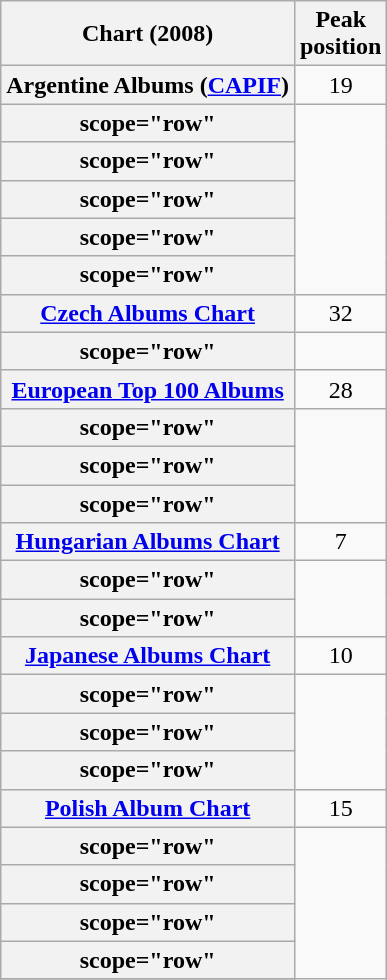<table class="wikitable sortable plainrowheaders" style="text-align:center">
<tr>
<th scope="col">Chart (2008)</th>
<th scope="col">Peak<br>position</th>
</tr>
<tr>
<th scope="row">Argentine Albums (<a href='#'>CAPIF</a>)</th>
<td align="center">19</td>
</tr>
<tr>
<th>scope="row" </th>
</tr>
<tr>
<th>scope="row" </th>
</tr>
<tr>
<th>scope="row" </th>
</tr>
<tr>
<th>scope="row" </th>
</tr>
<tr>
<th>scope="row" </th>
</tr>
<tr>
<th scope="row"><a href='#'>Czech Albums Chart</a></th>
<td align="center">32</td>
</tr>
<tr>
<th>scope="row" </th>
</tr>
<tr>
<th scope="row"><a href='#'>European Top 100 Albums</a></th>
<td align="center">28</td>
</tr>
<tr>
<th>scope="row" </th>
</tr>
<tr>
<th>scope="row" </th>
</tr>
<tr>
<th>scope="row" </th>
</tr>
<tr>
<th scope="row"><a href='#'>Hungarian Albums Chart</a></th>
<td align="center">7</td>
</tr>
<tr>
<th>scope="row" </th>
</tr>
<tr>
<th>scope="row" </th>
</tr>
<tr>
<th scope="row"><a href='#'>Japanese Albums Chart</a></th>
<td align="center">10</td>
</tr>
<tr>
<th>scope="row" </th>
</tr>
<tr>
<th>scope="row" </th>
</tr>
<tr>
<th>scope="row" </th>
</tr>
<tr>
<th scope="row"><a href='#'>Polish Album Chart</a></th>
<td align="center">15</td>
</tr>
<tr>
<th>scope="row" </th>
</tr>
<tr>
<th>scope="row" </th>
</tr>
<tr>
<th>scope="row" </th>
</tr>
<tr>
<th>scope="row" </th>
</tr>
<tr>
</tr>
</table>
